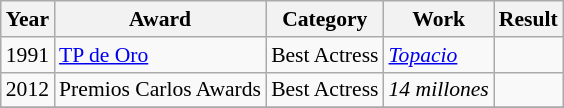<table class="wikitable" style="font-size: 90%;">
<tr>
<th>Year</th>
<th>Award</th>
<th>Category</th>
<th>Work</th>
<th>Result</th>
</tr>
<tr>
<td>1991</td>
<td><a href='#'>TP de Oro</a></td>
<td>Best Actress</td>
<td><em><a href='#'>Topacio</a></em></td>
<td></td>
</tr>
<tr>
<td>2012</td>
<td>Premios Carlos Awards</td>
<td>Best Actress</td>
<td><em>14 millones</em></td>
<td></td>
</tr>
<tr>
</tr>
</table>
